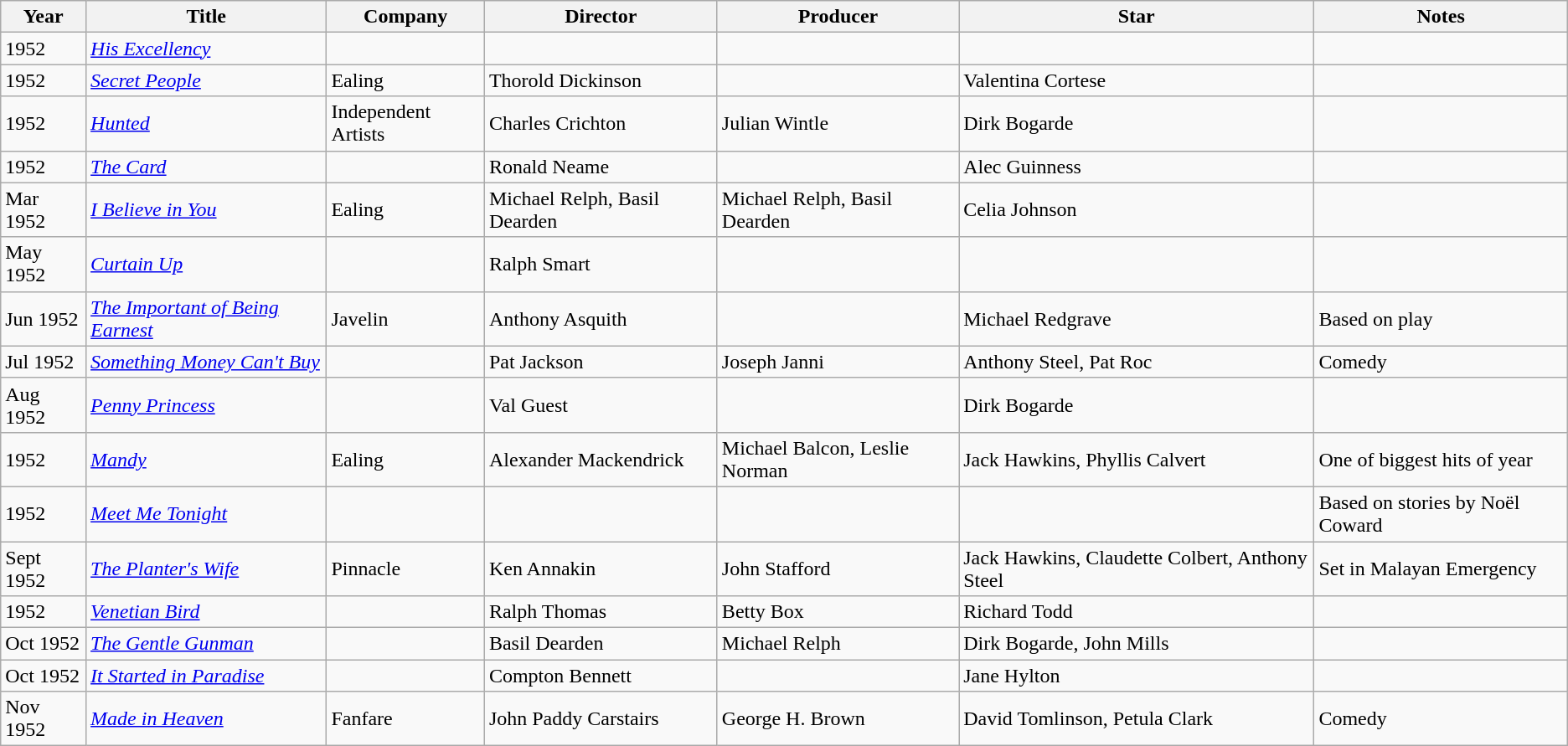<table class="wikitable sortable">
<tr>
<th>Year</th>
<th>Title</th>
<th>Company</th>
<th>Director</th>
<th>Producer</th>
<th>Star</th>
<th>Notes</th>
</tr>
<tr>
<td>1952</td>
<td><em><a href='#'>His Excellency</a></em></td>
<td></td>
<td></td>
<td></td>
<td></td>
<td></td>
</tr>
<tr>
<td>1952</td>
<td><em><a href='#'>Secret People</a></em></td>
<td>Ealing</td>
<td>Thorold Dickinson</td>
<td></td>
<td>Valentina Cortese</td>
<td></td>
</tr>
<tr>
<td>1952</td>
<td><em><a href='#'>Hunted</a></em></td>
<td>Independent Artists</td>
<td>Charles Crichton</td>
<td>Julian Wintle</td>
<td>Dirk Bogarde</td>
<td></td>
</tr>
<tr>
<td>1952</td>
<td><em><a href='#'>The Card</a></em></td>
<td></td>
<td>Ronald Neame</td>
<td></td>
<td>Alec Guinness</td>
<td></td>
</tr>
<tr>
<td>Mar 1952</td>
<td><em><a href='#'>I Believe in You</a></em></td>
<td>Ealing</td>
<td>Michael Relph, Basil Dearden</td>
<td>Michael Relph, Basil Dearden</td>
<td>Celia Johnson</td>
<td></td>
</tr>
<tr>
<td>May 1952</td>
<td><em><a href='#'>Curtain Up</a></em></td>
<td></td>
<td>Ralph Smart</td>
<td></td>
<td></td>
<td></td>
</tr>
<tr>
<td>Jun 1952</td>
<td><em><a href='#'>The Important of Being Earnest</a></em></td>
<td>Javelin</td>
<td>Anthony Asquith</td>
<td></td>
<td>Michael Redgrave</td>
<td>Based on play</td>
</tr>
<tr>
<td>Jul 1952</td>
<td><em><a href='#'>Something Money Can't Buy</a></em></td>
<td></td>
<td>Pat Jackson</td>
<td>Joseph Janni</td>
<td>Anthony Steel, Pat Roc</td>
<td>Comedy</td>
</tr>
<tr>
<td>Aug 1952</td>
<td><em><a href='#'>Penny Princess</a></em></td>
<td></td>
<td>Val Guest</td>
<td></td>
<td>Dirk Bogarde</td>
<td></td>
</tr>
<tr>
<td>1952</td>
<td><em><a href='#'>Mandy</a></em></td>
<td>Ealing</td>
<td>Alexander Mackendrick</td>
<td>Michael Balcon, Leslie Norman</td>
<td>Jack Hawkins, Phyllis Calvert</td>
<td>One of biggest hits of year</td>
</tr>
<tr>
<td>1952</td>
<td><em><a href='#'>Meet Me Tonight</a></em></td>
<td></td>
<td></td>
<td></td>
<td></td>
<td>Based on stories by Noël Coward</td>
</tr>
<tr>
<td>Sept 1952</td>
<td><em><a href='#'>The Planter's Wife</a></em></td>
<td>Pinnacle</td>
<td>Ken Annakin</td>
<td>John Stafford</td>
<td>Jack Hawkins, Claudette Colbert, Anthony Steel</td>
<td>Set in Malayan Emergency</td>
</tr>
<tr>
<td>1952</td>
<td><em><a href='#'>Venetian Bird</a></em></td>
<td></td>
<td>Ralph Thomas</td>
<td>Betty Box</td>
<td>Richard Todd</td>
<td></td>
</tr>
<tr>
<td>Oct 1952</td>
<td><em><a href='#'>The Gentle Gunman</a></em></td>
<td></td>
<td>Basil Dearden</td>
<td>Michael Relph</td>
<td>Dirk Bogarde, John Mills</td>
<td></td>
</tr>
<tr>
<td>Oct 1952</td>
<td><em><a href='#'>It Started in Paradise</a></em></td>
<td></td>
<td>Compton Bennett</td>
<td></td>
<td>Jane Hylton</td>
<td></td>
</tr>
<tr>
<td>Nov 1952</td>
<td><em><a href='#'>Made in Heaven</a></em></td>
<td>Fanfare</td>
<td>John Paddy Carstairs</td>
<td>George H. Brown</td>
<td>David Tomlinson, Petula Clark</td>
<td>Comedy</td>
</tr>
</table>
